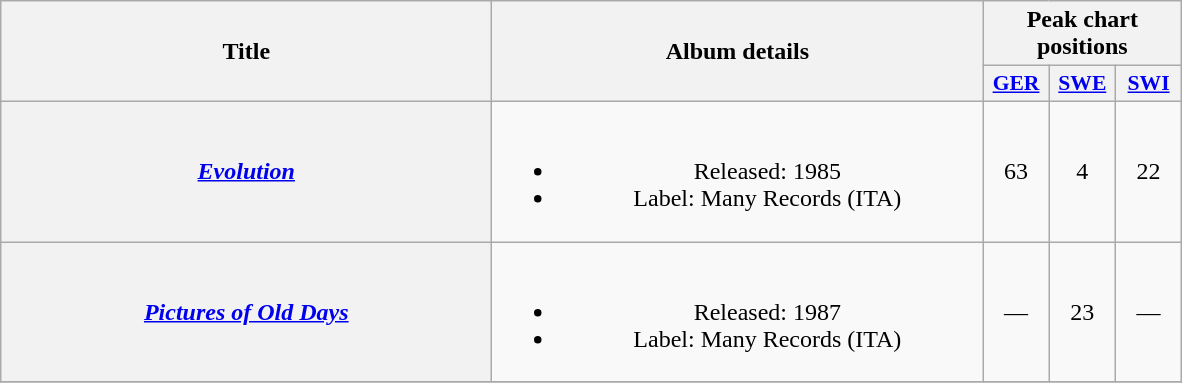<table class="wikitable plainrowheaders" style="text-align:center;">
<tr>
<th rowspan="2" scope="col" style="width:20em;">Title</th>
<th rowspan="2" scope="col" style="width:20em;">Album details</th>
<th colspan="7" scope="col">Peak chart positions</th>
</tr>
<tr>
<th scope="col" style="width:2.6em; font-size:90%;"><a href='#'>GER</a><br></th>
<th scope="col" style="width:2.6em; font-size:90%;"><a href='#'>SWE</a><br></th>
<th scope="col" style="width:2.6em; font-size:90%;"><a href='#'>SWI</a><br></th>
</tr>
<tr>
<th scope="row"><em><a href='#'>Evolution</a></em></th>
<td><br><ul><li>Released: 1985</li><li>Label: Many Records <span>(ITA)</span></li></ul></td>
<td>63</td>
<td>4</td>
<td>22</td>
</tr>
<tr>
<th scope="row"><em><a href='#'>Pictures of Old Days</a></em></th>
<td><br><ul><li>Released: 1987</li><li>Label: Many Records <span>(ITA)</span></li></ul></td>
<td>—</td>
<td>23</td>
<td>—</td>
</tr>
<tr>
</tr>
</table>
